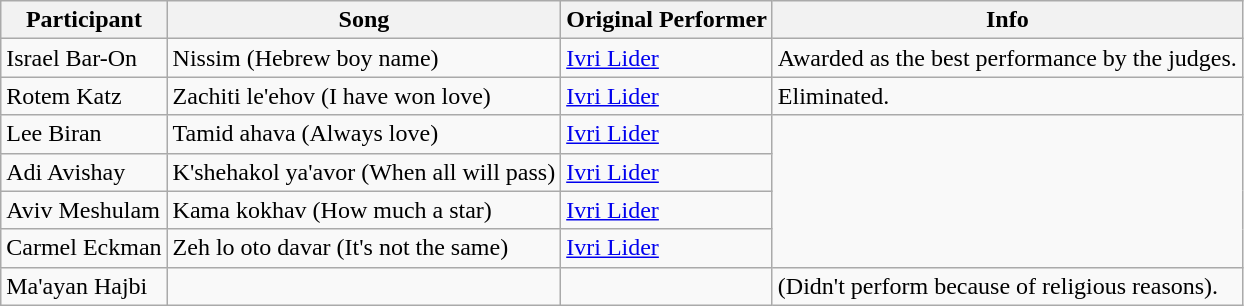<table class="wikitable">
<tr>
<th>Participant</th>
<th>Song</th>
<th>Original Performer</th>
<th>Info</th>
</tr>
<tr>
<td>Israel Bar-On</td>
<td>Nissim (Hebrew boy name)</td>
<td><a href='#'>Ivri Lider</a></td>
<td>Awarded as the best performance by the judges.</td>
</tr>
<tr>
<td>Rotem Katz</td>
<td>Zachiti le'ehov (I have won love)</td>
<td><a href='#'>Ivri Lider</a></td>
<td>Eliminated.</td>
</tr>
<tr>
<td>Lee Biran</td>
<td>Tamid ahava (Always love)</td>
<td><a href='#'>Ivri Lider</a></td>
</tr>
<tr>
<td>Adi Avishay</td>
<td>K'shehakol ya'avor (When all will pass)</td>
<td><a href='#'>Ivri Lider</a></td>
</tr>
<tr>
<td>Aviv Meshulam</td>
<td>Kama kokhav (How much a star)</td>
<td><a href='#'>Ivri Lider</a></td>
</tr>
<tr>
<td>Carmel Eckman</td>
<td>Zeh lo oto davar (It's not the same)</td>
<td><a href='#'>Ivri Lider</a></td>
</tr>
<tr>
<td>Ma'ayan Hajbi</td>
<td></td>
<td></td>
<td>(Didn't perform because of religious reasons).</td>
</tr>
</table>
